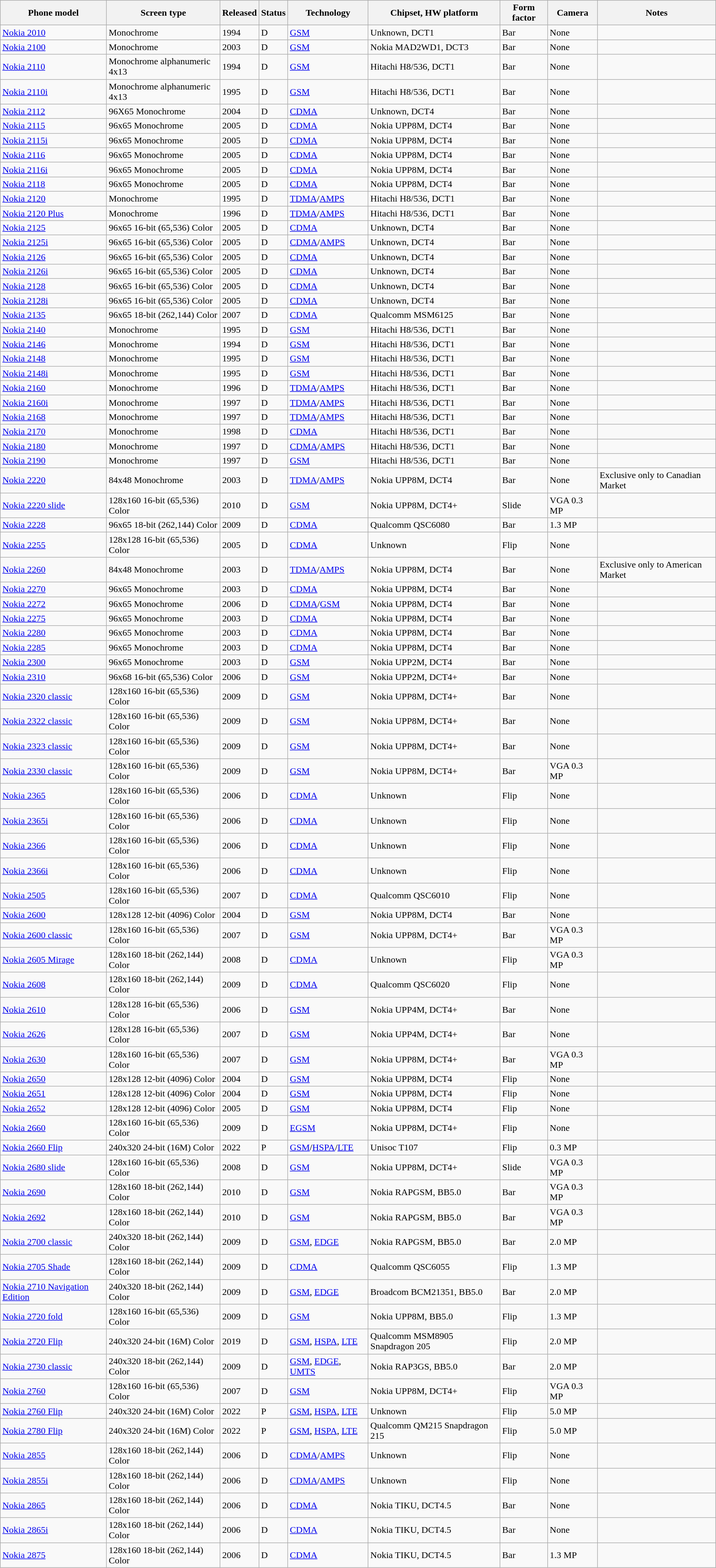<table class="wikitable sortable">
<tr>
<th>Phone model</th>
<th>Screen type</th>
<th>Released</th>
<th>Status</th>
<th>Technology</th>
<th>Chipset, HW platform</th>
<th>Form factor</th>
<th>Camera</th>
<th>Notes</th>
</tr>
<tr>
<td><a href='#'>Nokia 2010</a></td>
<td>Monochrome</td>
<td>1994</td>
<td>D</td>
<td><a href='#'>GSM</a></td>
<td>Unknown, DCT1</td>
<td>Bar</td>
<td>None</td>
<td></td>
</tr>
<tr>
<td><a href='#'>Nokia 2100</a></td>
<td>Monochrome</td>
<td>2003</td>
<td>D</td>
<td><a href='#'>GSM</a></td>
<td>Nokia MAD2WD1, DCT3</td>
<td>Bar</td>
<td>None</td>
<td></td>
</tr>
<tr>
<td><a href='#'>Nokia 2110</a></td>
<td>Monochrome alphanumeric 4x13</td>
<td>1994</td>
<td>D</td>
<td><a href='#'>GSM</a></td>
<td>Hitachi H8/536, DCT1</td>
<td>Bar</td>
<td>None</td>
<td></td>
</tr>
<tr>
<td><a href='#'>Nokia 2110i</a></td>
<td>Monochrome alphanumeric 4x13</td>
<td>1995</td>
<td>D</td>
<td><a href='#'>GSM</a></td>
<td>Hitachi H8/536, DCT1</td>
<td>Bar</td>
<td>None</td>
<td></td>
</tr>
<tr>
<td><a href='#'>Nokia 2112</a></td>
<td>96X65 Monochrome</td>
<td>2004</td>
<td>D</td>
<td><a href='#'>CDMA</a></td>
<td>Unknown, DCT4</td>
<td>Bar</td>
<td>None</td>
<td></td>
</tr>
<tr>
<td><a href='#'>Nokia 2115</a></td>
<td>96x65 Monochrome</td>
<td>2005</td>
<td>D</td>
<td><a href='#'>CDMA</a></td>
<td>Nokia UPP8M, DCT4</td>
<td>Bar</td>
<td>None</td>
<td></td>
</tr>
<tr>
<td><a href='#'>Nokia 2115i</a></td>
<td>96x65 Monochrome</td>
<td>2005</td>
<td>D</td>
<td><a href='#'>CDMA</a></td>
<td>Nokia UPP8M, DCT4</td>
<td>Bar</td>
<td>None</td>
<td></td>
</tr>
<tr>
<td><a href='#'>Nokia 2116</a></td>
<td>96x65 Monochrome</td>
<td>2005</td>
<td>D</td>
<td><a href='#'>CDMA</a></td>
<td>Nokia UPP8M, DCT4</td>
<td>Bar</td>
<td>None</td>
<td></td>
</tr>
<tr>
<td><a href='#'>Nokia 2116i</a></td>
<td>96x65 Monochrome</td>
<td>2005</td>
<td>D</td>
<td><a href='#'>CDMA</a></td>
<td>Nokia UPP8M, DCT4</td>
<td>Bar</td>
<td>None</td>
<td></td>
</tr>
<tr>
<td><a href='#'>Nokia 2118</a></td>
<td>96x65 Monochrome</td>
<td>2005</td>
<td>D</td>
<td><a href='#'>CDMA</a></td>
<td>Nokia UPP8M, DCT4</td>
<td>Bar</td>
<td>None</td>
<td></td>
</tr>
<tr>
<td><a href='#'>Nokia 2120</a></td>
<td>Monochrome</td>
<td>1995</td>
<td>D</td>
<td><a href='#'>TDMA</a>/<a href='#'>AMPS</a></td>
<td>Hitachi H8/536, DCT1</td>
<td>Bar</td>
<td>None</td>
<td></td>
</tr>
<tr>
<td><a href='#'>Nokia 2120 Plus</a></td>
<td>Monochrome</td>
<td>1996</td>
<td>D</td>
<td><a href='#'>TDMA</a>/<a href='#'>AMPS</a></td>
<td>Hitachi H8/536, DCT1</td>
<td>Bar</td>
<td>None</td>
<td></td>
</tr>
<tr>
<td><a href='#'>Nokia 2125</a></td>
<td>96x65 16-bit (65,536) Color</td>
<td>2005</td>
<td>D</td>
<td><a href='#'>CDMA</a></td>
<td>Unknown, DCT4</td>
<td>Bar</td>
<td>None</td>
<td></td>
</tr>
<tr>
<td><a href='#'>Nokia 2125i</a></td>
<td>96x65 16-bit (65,536) Color</td>
<td>2005</td>
<td>D</td>
<td><a href='#'>CDMA</a>/<a href='#'>AMPS</a></td>
<td>Unknown, DCT4</td>
<td>Bar</td>
<td>None</td>
<td></td>
</tr>
<tr>
<td><a href='#'>Nokia 2126</a></td>
<td>96x65 16-bit (65,536) Color</td>
<td>2005</td>
<td>D</td>
<td><a href='#'>CDMA</a></td>
<td>Unknown, DCT4</td>
<td>Bar</td>
<td>None</td>
<td></td>
</tr>
<tr>
<td><a href='#'>Nokia 2126i</a></td>
<td>96x65 16-bit (65,536) Color</td>
<td>2005</td>
<td>D</td>
<td><a href='#'>CDMA</a></td>
<td>Unknown, DCT4</td>
<td>Bar</td>
<td>None</td>
<td></td>
</tr>
<tr>
<td><a href='#'>Nokia 2128</a></td>
<td>96x65 16-bit (65,536) Color</td>
<td>2005</td>
<td>D</td>
<td><a href='#'>CDMA</a></td>
<td>Unknown, DCT4</td>
<td>Bar</td>
<td>None</td>
<td></td>
</tr>
<tr>
<td><a href='#'>Nokia 2128i</a></td>
<td>96x65 16-bit (65,536) Color</td>
<td>2005</td>
<td>D</td>
<td><a href='#'>CDMA</a></td>
<td>Unknown, DCT4</td>
<td>Bar</td>
<td>None</td>
<td></td>
</tr>
<tr>
<td><a href='#'>Nokia 2135</a></td>
<td>96x65 18-bit (262,144) Color</td>
<td>2007</td>
<td>D</td>
<td><a href='#'>CDMA</a></td>
<td>Qualcomm MSM6125</td>
<td>Bar</td>
<td>None</td>
<td></td>
</tr>
<tr>
<td><a href='#'>Nokia 2140</a></td>
<td>Monochrome</td>
<td>1995</td>
<td>D</td>
<td><a href='#'>GSM</a></td>
<td>Hitachi H8/536, DCT1</td>
<td>Bar</td>
<td>None</td>
<td></td>
</tr>
<tr>
<td><a href='#'>Nokia 2146</a></td>
<td>Monochrome</td>
<td>1994</td>
<td>D</td>
<td><a href='#'>GSM</a></td>
<td>Hitachi H8/536, DCT1</td>
<td>Bar</td>
<td>None</td>
<td></td>
</tr>
<tr>
<td><a href='#'>Nokia 2148</a></td>
<td>Monochrome</td>
<td>1995</td>
<td>D</td>
<td><a href='#'>GSM</a></td>
<td>Hitachi H8/536, DCT1</td>
<td>Bar</td>
<td>None</td>
<td></td>
</tr>
<tr>
<td><a href='#'>Nokia 2148i</a></td>
<td>Monochrome</td>
<td>1995</td>
<td>D</td>
<td><a href='#'>GSM</a></td>
<td>Hitachi H8/536, DCT1</td>
<td>Bar</td>
<td>None</td>
<td></td>
</tr>
<tr>
<td><a href='#'>Nokia 2160</a></td>
<td>Monochrome</td>
<td>1996</td>
<td>D</td>
<td><a href='#'>TDMA</a>/<a href='#'>AMPS</a></td>
<td>Hitachi H8/536, DCT1</td>
<td>Bar</td>
<td>None</td>
<td></td>
</tr>
<tr>
<td><a href='#'>Nokia 2160i</a></td>
<td>Monochrome</td>
<td>1997</td>
<td>D</td>
<td><a href='#'>TDMA</a>/<a href='#'>AMPS</a></td>
<td>Hitachi H8/536, DCT1</td>
<td>Bar</td>
<td>None</td>
<td></td>
</tr>
<tr>
<td><a href='#'>Nokia 2168</a></td>
<td>Monochrome</td>
<td>1997</td>
<td>D</td>
<td><a href='#'>TDMA</a>/<a href='#'>AMPS</a></td>
<td>Hitachi H8/536, DCT1</td>
<td>Bar</td>
<td>None</td>
<td></td>
</tr>
<tr>
<td><a href='#'>Nokia 2170</a></td>
<td>Monochrome</td>
<td>1998</td>
<td>D</td>
<td><a href='#'>CDMA</a></td>
<td>Hitachi H8/536, DCT1</td>
<td>Bar</td>
<td>None</td>
<td></td>
</tr>
<tr>
<td><a href='#'>Nokia 2180</a></td>
<td>Monochrome</td>
<td>1997</td>
<td>D</td>
<td><a href='#'>CDMA</a>/<a href='#'>AMPS</a></td>
<td>Hitachi H8/536, DCT1</td>
<td>Bar</td>
<td>None</td>
<td></td>
</tr>
<tr>
<td><a href='#'>Nokia 2190</a></td>
<td>Monochrome</td>
<td>1997</td>
<td>D</td>
<td><a href='#'>GSM</a></td>
<td>Hitachi H8/536, DCT1</td>
<td>Bar</td>
<td>None</td>
<td></td>
</tr>
<tr>
<td><a href='#'>Nokia 2220</a></td>
<td>84x48 Monochrome</td>
<td>2003</td>
<td>D</td>
<td><a href='#'>TDMA</a>/<a href='#'>AMPS</a></td>
<td>Nokia UPP8M, DCT4</td>
<td>Bar</td>
<td>None</td>
<td>Exclusive only to Canadian Market</td>
</tr>
<tr>
<td><a href='#'>Nokia 2220 slide</a></td>
<td>128x160 16-bit (65,536) Color</td>
<td>2010</td>
<td>D</td>
<td><a href='#'>GSM</a></td>
<td>Nokia UPP8M, DCT4+</td>
<td>Slide</td>
<td>VGA 0.3 MP</td>
</tr>
<tr>
<td><a href='#'>Nokia 2228</a></td>
<td>96x65 18-bit (262,144) Color</td>
<td>2009</td>
<td>D</td>
<td><a href='#'>CDMA</a></td>
<td>Qualcomm QSC6080</td>
<td>Bar</td>
<td>1.3 MP</td>
<td></td>
</tr>
<tr>
<td><a href='#'>Nokia 2255</a></td>
<td>128x128 16-bit (65,536) Color</td>
<td>2005</td>
<td>D</td>
<td><a href='#'>CDMA</a></td>
<td>Unknown</td>
<td>Flip</td>
<td>None</td>
<td></td>
</tr>
<tr>
<td><a href='#'>Nokia 2260</a></td>
<td>84x48 Monochrome</td>
<td>2003</td>
<td>D</td>
<td><a href='#'>TDMA</a>/<a href='#'>AMPS</a></td>
<td>Nokia UPP8M, DCT4</td>
<td>Bar</td>
<td>None</td>
<td>Exclusive only to American Market</td>
</tr>
<tr>
<td><a href='#'>Nokia 2270</a></td>
<td>96x65 Monochrome</td>
<td>2003</td>
<td>D</td>
<td><a href='#'>CDMA</a></td>
<td>Nokia UPP8M, DCT4</td>
<td>Bar</td>
<td>None</td>
<td></td>
</tr>
<tr>
<td><a href='#'>Nokia 2272</a></td>
<td>96x65 Monochrome</td>
<td>2006</td>
<td>D</td>
<td><a href='#'>CDMA</a>/<a href='#'>GSM</a></td>
<td>Nokia UPP8M, DCT4</td>
<td>Bar</td>
<td>None</td>
<td></td>
</tr>
<tr>
<td><a href='#'>Nokia 2275</a></td>
<td>96x65 Monochrome</td>
<td>2003</td>
<td>D</td>
<td><a href='#'>CDMA</a></td>
<td>Nokia UPP8M, DCT4</td>
<td>Bar</td>
<td>None</td>
<td></td>
</tr>
<tr>
<td><a href='#'>Nokia 2280</a></td>
<td>96x65 Monochrome</td>
<td>2003</td>
<td>D</td>
<td><a href='#'>CDMA</a></td>
<td>Nokia UPP8M, DCT4</td>
<td>Bar</td>
<td>None</td>
<td></td>
</tr>
<tr>
<td><a href='#'>Nokia 2285</a></td>
<td>96x65 Monochrome</td>
<td>2003</td>
<td>D</td>
<td><a href='#'>CDMA</a></td>
<td>Nokia UPP8M, DCT4</td>
<td>Bar</td>
<td>None</td>
<td></td>
</tr>
<tr>
<td><a href='#'>Nokia 2300</a></td>
<td>96x65 Monochrome</td>
<td>2003</td>
<td>D</td>
<td><a href='#'>GSM</a></td>
<td>Nokia UPP2M, DCT4</td>
<td>Bar</td>
<td>None</td>
<td></td>
</tr>
<tr>
<td><a href='#'>Nokia 2310</a></td>
<td>96x68 16-bit (65,536) Color</td>
<td>2006</td>
<td>D</td>
<td><a href='#'>GSM</a></td>
<td>Nokia UPP2M, DCT4+</td>
<td>Bar</td>
<td>None</td>
<td></td>
</tr>
<tr>
<td><a href='#'>Nokia 2320 classic</a></td>
<td>128x160 16-bit (65,536) Color</td>
<td>2009</td>
<td>D</td>
<td><a href='#'>GSM</a></td>
<td>Nokia UPP8M, DCT4+</td>
<td>Bar</td>
<td>None</td>
<td></td>
</tr>
<tr>
<td><a href='#'>Nokia 2322 classic</a></td>
<td>128x160 16-bit (65,536) Color</td>
<td>2009</td>
<td>D</td>
<td><a href='#'>GSM</a></td>
<td>Nokia UPP8M, DCT4+</td>
<td>Bar</td>
<td>None</td>
<td></td>
</tr>
<tr>
<td><a href='#'>Nokia 2323 classic</a></td>
<td>128x160 16-bit (65,536) Color</td>
<td>2009</td>
<td>D</td>
<td><a href='#'>GSM</a></td>
<td>Nokia UPP8M, DCT4+</td>
<td>Bar</td>
<td>None</td>
<td></td>
</tr>
<tr>
<td><a href='#'>Nokia 2330 classic</a></td>
<td>128x160 16-bit (65,536) Color</td>
<td>2009</td>
<td>D</td>
<td><a href='#'>GSM</a></td>
<td>Nokia UPP8M, DCT4+</td>
<td>Bar</td>
<td>VGA 0.3 MP</td>
</tr>
<tr>
<td><a href='#'>Nokia 2365</a></td>
<td>128x160 16-bit (65,536) Color</td>
<td>2006</td>
<td>D</td>
<td><a href='#'>CDMA</a></td>
<td>Unknown</td>
<td>Flip</td>
<td>None</td>
<td></td>
</tr>
<tr>
<td><a href='#'>Nokia 2365i</a></td>
<td>128x160 16-bit (65,536) Color</td>
<td>2006</td>
<td>D</td>
<td><a href='#'>CDMA</a></td>
<td>Unknown</td>
<td>Flip</td>
<td>None</td>
<td></td>
</tr>
<tr>
<td><a href='#'>Nokia 2366</a></td>
<td>128x160 16-bit (65,536) Color</td>
<td>2006</td>
<td>D</td>
<td><a href='#'>CDMA</a></td>
<td>Unknown</td>
<td>Flip</td>
<td>None</td>
<td></td>
</tr>
<tr>
<td><a href='#'>Nokia 2366i</a></td>
<td>128x160 16-bit (65,536) Color</td>
<td>2006</td>
<td>D</td>
<td><a href='#'>CDMA</a></td>
<td>Unknown</td>
<td>Flip</td>
<td>None</td>
<td></td>
</tr>
<tr>
<td><a href='#'>Nokia 2505</a></td>
<td>128x160 16-bit (65,536) Color</td>
<td>2007</td>
<td>D</td>
<td><a href='#'>CDMA</a></td>
<td>Qualcomm QSC6010</td>
<td>Flip</td>
<td>None</td>
<td></td>
</tr>
<tr>
<td><a href='#'>Nokia 2600</a></td>
<td>128x128 12-bit (4096) Color</td>
<td>2004</td>
<td>D</td>
<td><a href='#'>GSM</a></td>
<td>Nokia UPP8M, DCT4</td>
<td>Bar</td>
<td>None</td>
<td></td>
</tr>
<tr>
<td><a href='#'>Nokia 2600 classic</a></td>
<td>128x160 16-bit (65,536) Color</td>
<td>2007</td>
<td>D</td>
<td><a href='#'>GSM</a></td>
<td>Nokia UPP8M, DCT4+</td>
<td>Bar</td>
<td>VGA 0.3 MP</td>
<td></td>
</tr>
<tr>
<td><a href='#'>Nokia 2605 Mirage</a></td>
<td>128x160 18-bit (262,144) Color</td>
<td>2008</td>
<td>D</td>
<td><a href='#'>CDMA</a></td>
<td>Unknown</td>
<td>Flip</td>
<td>VGA 0.3 MP</td>
<td></td>
</tr>
<tr>
<td><a href='#'>Nokia 2608</a></td>
<td>128x160 18-bit (262,144) Color</td>
<td>2009</td>
<td>D</td>
<td><a href='#'>CDMA</a></td>
<td>Qualcomm QSC6020</td>
<td>Flip</td>
<td>None</td>
<td></td>
</tr>
<tr>
<td><a href='#'>Nokia 2610</a></td>
<td>128x128 16-bit (65,536) Color</td>
<td>2006</td>
<td>D</td>
<td><a href='#'>GSM</a></td>
<td>Nokia UPP4M, DCT4+</td>
<td>Bar</td>
<td>None</td>
<td></td>
</tr>
<tr>
<td><a href='#'>Nokia 2626</a></td>
<td>128x128 16-bit (65,536) Color</td>
<td>2007</td>
<td>D</td>
<td><a href='#'>GSM</a></td>
<td>Nokia UPP4M, DCT4+</td>
<td>Bar</td>
<td>None</td>
<td></td>
</tr>
<tr>
<td><a href='#'>Nokia 2630</a></td>
<td>128x160 16-bit (65,536) Color</td>
<td>2007</td>
<td>D</td>
<td><a href='#'>GSM</a></td>
<td>Nokia UPP8M, DCT4+</td>
<td>Bar</td>
<td>VGA 0.3 MP</td>
<td></td>
</tr>
<tr>
<td><a href='#'>Nokia 2650</a></td>
<td>128x128 12-bit (4096) Color</td>
<td>2004</td>
<td>D</td>
<td><a href='#'>GSM</a></td>
<td>Nokia UPP8M, DCT4</td>
<td>Flip</td>
<td>None</td>
<td></td>
</tr>
<tr>
<td><a href='#'>Nokia 2651</a></td>
<td>128x128 12-bit (4096) Color</td>
<td>2004</td>
<td>D</td>
<td><a href='#'>GSM</a></td>
<td>Nokia UPP8M, DCT4</td>
<td>Flip</td>
<td>None</td>
<td></td>
</tr>
<tr>
<td><a href='#'>Nokia 2652</a></td>
<td>128x128 12-bit (4096) Color</td>
<td>2005</td>
<td>D</td>
<td><a href='#'>GSM</a></td>
<td>Nokia UPP8M, DCT4</td>
<td>Flip</td>
<td>None</td>
<td></td>
</tr>
<tr>
<td><a href='#'>Nokia 2660</a></td>
<td>128x160 16-bit (65,536) Color</td>
<td>2009</td>
<td>D</td>
<td><a href='#'>EGSM</a></td>
<td>Nokia UPP8M, DCT4+</td>
<td>Flip</td>
<td>None</td>
<td></td>
</tr>
<tr>
<td><a href='#'>Nokia 2660 Flip</a></td>
<td>240x320 24-bit (16M) Color</td>
<td>2022</td>
<td>P</td>
<td><a href='#'>GSM</a>/<a href='#'>HSPA</a>/<a href='#'>LTE</a></td>
<td>Unisoc T107</td>
<td>Flip</td>
<td>0.3 MP</td>
<td></td>
</tr>
<tr>
<td><a href='#'>Nokia 2680 slide</a></td>
<td>128x160 16-bit (65,536) Color</td>
<td>2008</td>
<td>D</td>
<td><a href='#'>GSM</a></td>
<td>Nokia UPP8M, DCT4+</td>
<td>Slide</td>
<td>VGA 0.3 MP</td>
<td></td>
</tr>
<tr>
<td><a href='#'>Nokia 2690</a></td>
<td>128x160 18-bit (262,144) Color</td>
<td>2010</td>
<td>D</td>
<td><a href='#'>GSM</a></td>
<td>Nokia RAPGSM, BB5.0</td>
<td>Bar</td>
<td>VGA 0.3 MP</td>
<td></td>
</tr>
<tr>
<td><a href='#'>Nokia 2692</a></td>
<td>128x160 18-bit (262,144) Color</td>
<td>2010</td>
<td>D</td>
<td><a href='#'>GSM</a></td>
<td>Nokia RAPGSM, BB5.0</td>
<td>Bar</td>
<td>VGA 0.3 MP</td>
<td></td>
</tr>
<tr>
<td><a href='#'>Nokia 2700 classic</a></td>
<td>240x320 18-bit (262,144) Color</td>
<td>2009</td>
<td>D</td>
<td><a href='#'>GSM</a>, <a href='#'>EDGE</a></td>
<td>Nokia RAPGSM, BB5.0</td>
<td>Bar</td>
<td>2.0 MP</td>
<td></td>
</tr>
<tr>
<td><a href='#'>Nokia 2705 Shade</a></td>
<td>128x160 18-bit (262,144) Color</td>
<td>2009</td>
<td>D</td>
<td><a href='#'>CDMA</a></td>
<td>Qualcomm QSC6055</td>
<td>Flip</td>
<td>1.3 MP</td>
<td></td>
</tr>
<tr>
<td><a href='#'>Nokia 2710 Navigation Edition</a></td>
<td>240x320 18-bit (262,144) Color</td>
<td>2009</td>
<td>D</td>
<td><a href='#'>GSM</a>, <a href='#'>EDGE</a></td>
<td>Broadcom BCM21351, BB5.0</td>
<td>Bar</td>
<td>2.0 MP</td>
<td></td>
</tr>
<tr>
<td><a href='#'>Nokia 2720 fold</a></td>
<td>128x160 16-bit (65,536) Color</td>
<td>2009</td>
<td>D</td>
<td><a href='#'>GSM</a></td>
<td>Nokia UPP8M, BB5.0</td>
<td>Flip</td>
<td>1.3 MP</td>
<td></td>
</tr>
<tr>
<td><a href='#'>Nokia 2720 Flip</a></td>
<td>240x320 24-bit (16M) Color</td>
<td>2019</td>
<td>D</td>
<td><a href='#'>GSM</a>, <a href='#'>HSPA</a>, <a href='#'>LTE</a></td>
<td>Qualcomm MSM8905 Snapdragon 205</td>
<td>Flip</td>
<td>2.0 MP</td>
<td></td>
</tr>
<tr>
<td><a href='#'>Nokia 2730 classic</a></td>
<td>240x320 18-bit (262,144) Color</td>
<td>2009</td>
<td>D</td>
<td><a href='#'>GSM</a>, <a href='#'>EDGE</a>, <a href='#'>UMTS</a></td>
<td>Nokia RAP3GS, BB5.0</td>
<td>Bar</td>
<td>2.0 MP</td>
<td></td>
</tr>
<tr>
<td><a href='#'>Nokia 2760</a></td>
<td>128x160 16-bit (65,536) Color</td>
<td>2007</td>
<td>D</td>
<td><a href='#'>GSM</a></td>
<td>Nokia UPP8M, DCT4+</td>
<td>Flip</td>
<td>VGA 0.3 MP</td>
<td></td>
</tr>
<tr>
<td><a href='#'>Nokia 2760 Flip</a></td>
<td>240x320 24-bit (16M) Color</td>
<td>2022</td>
<td>P</td>
<td><a href='#'>GSM</a>, <a href='#'>HSPA</a>, <a href='#'>LTE</a></td>
<td>Unknown</td>
<td>Flip</td>
<td>5.0 MP</td>
<td></td>
</tr>
<tr>
<td><a href='#'>Nokia 2780 Flip</a></td>
<td>240x320 24-bit (16M) Color</td>
<td>2022</td>
<td>P</td>
<td><a href='#'>GSM</a>, <a href='#'>HSPA</a>, <a href='#'>LTE</a></td>
<td>Qualcomm QM215 Snapdragon 215</td>
<td>Flip</td>
<td>5.0 MP</td>
<td></td>
</tr>
<tr>
<td><a href='#'>Nokia 2855</a></td>
<td>128x160 18-bit (262,144) Color</td>
<td>2006</td>
<td>D</td>
<td><a href='#'>CDMA</a>/<a href='#'>AMPS</a></td>
<td>Unknown</td>
<td>Flip</td>
<td>None</td>
<td></td>
</tr>
<tr>
<td><a href='#'>Nokia 2855i</a></td>
<td>128x160 18-bit (262,144) Color</td>
<td>2006</td>
<td>D</td>
<td><a href='#'>CDMA</a>/<a href='#'>AMPS</a></td>
<td>Unknown</td>
<td>Flip</td>
<td>None</td>
<td></td>
</tr>
<tr>
<td><a href='#'>Nokia 2865</a></td>
<td>128x160 18-bit (262,144) Color</td>
<td>2006</td>
<td>D</td>
<td><a href='#'>CDMA</a></td>
<td>Nokia TIKU, DCT4.5</td>
<td>Bar</td>
<td>None</td>
<td></td>
</tr>
<tr>
<td><a href='#'>Nokia 2865i</a></td>
<td>128x160 18-bit (262,144) Color</td>
<td>2006</td>
<td>D</td>
<td><a href='#'>CDMA</a></td>
<td>Nokia TIKU, DCT4.5</td>
<td>Bar</td>
<td>None</td>
<td></td>
</tr>
<tr>
<td><a href='#'>Nokia 2875</a></td>
<td>128x160 18-bit (262,144) Color</td>
<td>2006</td>
<td>D</td>
<td><a href='#'>CDMA</a></td>
<td>Nokia TIKU, DCT4.5</td>
<td>Bar</td>
<td>1.3 MP</td>
<td></td>
</tr>
</table>
